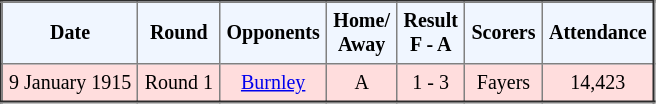<table border="2" cellpadding="4" style="border-collapse:collapse; text-align:center; font-size:smaller;">
<tr style="background:#f0f6ff;">
<th><strong>Date</strong></th>
<th><strong>Round</strong></th>
<th><strong>Opponents</strong></th>
<th><strong>Home/<br>Away</strong></th>
<th><strong>Result<br>F - A</strong></th>
<th><strong>Scorers</strong></th>
<th><strong>Attendance</strong></th>
</tr>
<tr bgcolor="#ffdddd">
<td>9 January 1915</td>
<td>Round 1</td>
<td><a href='#'>Burnley</a></td>
<td>A</td>
<td>1 - 3</td>
<td>Fayers</td>
<td>14,423</td>
</tr>
</table>
